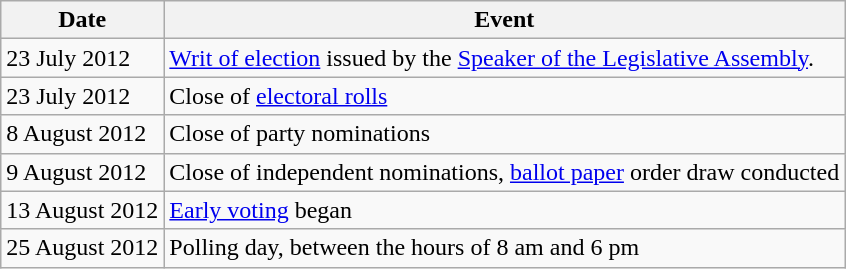<table class="wikitable">
<tr>
<th>Date</th>
<th>Event</th>
</tr>
<tr>
<td>23 July 2012</td>
<td><a href='#'>Writ of election</a> issued by the <a href='#'>Speaker of the Legislative Assembly</a>.</td>
</tr>
<tr>
<td>23 July 2012</td>
<td>Close of <a href='#'>electoral rolls</a></td>
</tr>
<tr>
<td>8 August 2012</td>
<td>Close of party nominations</td>
</tr>
<tr>
<td>9 August 2012</td>
<td>Close of independent nominations, <a href='#'>ballot paper</a> order draw conducted</td>
</tr>
<tr>
<td>13 August 2012</td>
<td><a href='#'>Early voting</a> began</td>
</tr>
<tr>
<td>25 August 2012</td>
<td>Polling day, between the hours of 8 am and 6 pm</td>
</tr>
</table>
